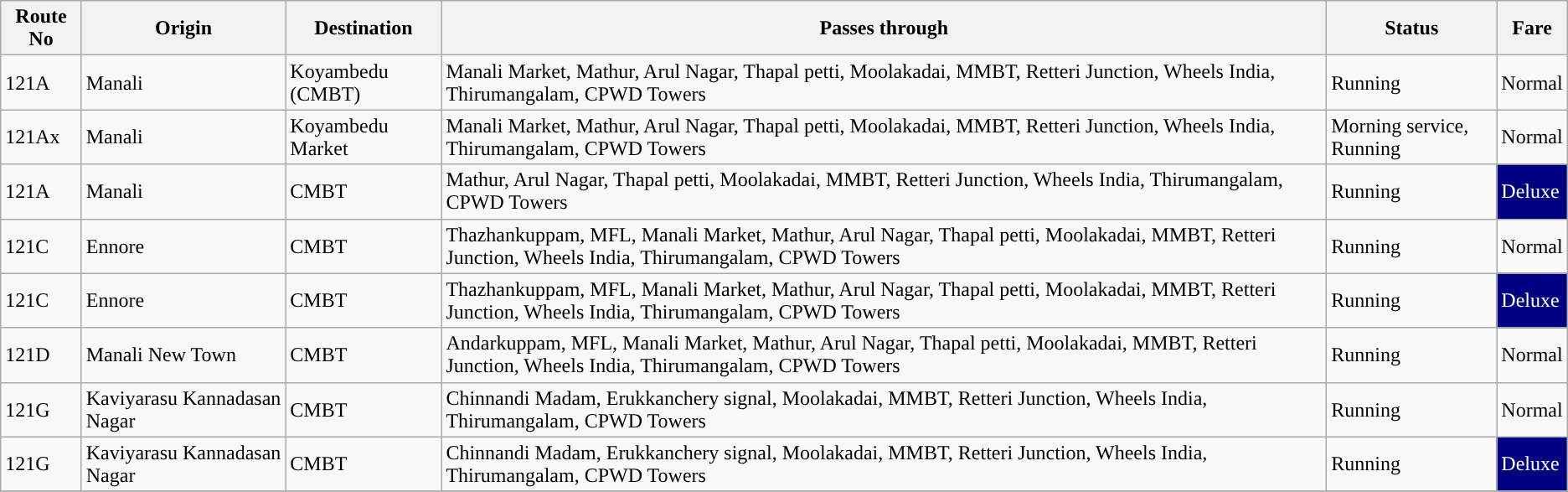<table class="wikitable sortable collapsable plainrowheaders">
<tr>
<th>Route No</th>
<th>Origin</th>
<th>Destination</th>
<th>Passes through</th>
<th>Status</th>
<th>Fare</th>
</tr>
<tr>
<td>121A</td>
<td>Manali</td>
<td>Koyambedu (CMBT)</td>
<td>Manali Market, Mathur, Arul Nagar, Thapal petti, Moolakadai, MMBT, Retteri Junction, Wheels India, Thirumangalam, CPWD Towers</td>
<td>Running</td>
<td>Normal</td>
</tr>
<tr>
<td>121Ax</td>
<td>Manali</td>
<td>Koyambedu Market</td>
<td>Manali Market, Mathur, Arul Nagar, Thapal petti, Moolakadai, MMBT, Retteri Junction, Wheels India, Thirumangalam, CPWD Towers</td>
<td>Morning service, Running</td>
<td>Normal</td>
</tr>
<tr>
<td>121A</td>
<td>Manali</td>
<td>CMBT</td>
<td>Mathur, Arul Nagar, Thapal petti, Moolakadai, MMBT, Retteri Junction, Wheels India, Thirumangalam, CPWD Towers</td>
<td>Running</td>
<td style="background:navy; color:white">Deluxe</td>
</tr>
<tr>
<td>121C</td>
<td>Ennore</td>
<td>CMBT</td>
<td>Thazhankuppam, MFL, Manali Market, Mathur, Arul Nagar, Thapal petti, Moolakadai, MMBT, Retteri Junction, Wheels India, Thirumangalam, CPWD Towers</td>
<td>Running</td>
<td>Normal</td>
</tr>
<tr>
<td>121C</td>
<td>Ennore</td>
<td>CMBT</td>
<td>Thazhankuppam, MFL, Manali Market, Mathur, Arul Nagar, Thapal petti, Moolakadai, MMBT, Retteri Junction, Wheels India, Thirumangalam, CPWD Towers</td>
<td>Running</td>
<td style="background:navy; color:white">Deluxe</td>
</tr>
<tr>
<td>121D</td>
<td>Manali New Town</td>
<td>CMBT</td>
<td>Andarkuppam, MFL, Manali Market, Mathur, Arul Nagar, Thapal petti, Moolakadai, MMBT, Retteri Junction, Wheels India, Thirumangalam, CPWD Towers</td>
<td>Running</td>
<td>Normal</td>
</tr>
<tr>
<td>121G</td>
<td>Kaviyarasu Kannadasan Nagar</td>
<td>CMBT</td>
<td>Chinnandi Madam, Erukkanchery signal, Moolakadai, MMBT, Retteri Junction, Wheels India, Thirumangalam, CPWD Towers</td>
<td>Running</td>
<td>Normal</td>
</tr>
<tr>
<td>121G</td>
<td>Kaviyarasu Kannadasan Nagar</td>
<td>CMBT</td>
<td>Chinnandi Madam, Erukkanchery signal, Moolakadai, MMBT, Retteri Junction, Wheels India, Thirumangalam, CPWD Towers</td>
<td>Running</td>
<td style="background:navy; color:white">Deluxe</td>
</tr>
<tr>
</tr>
</table>
